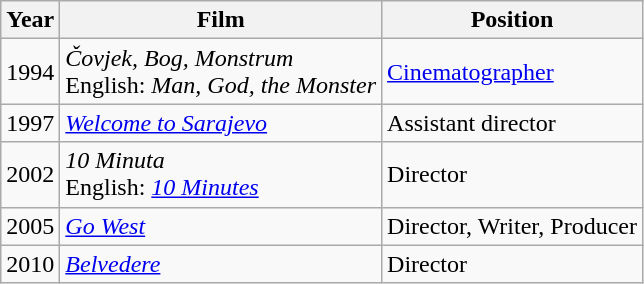<table class="wikitable" border="1">
<tr>
<th>Year</th>
<th>Film</th>
<th>Position</th>
</tr>
<tr>
<td>1994</td>
<td><em>Čovjek, Bog, Monstrum</em> <br> English: <em>Man, God, the Monster</em></td>
<td><a href='#'>Cinematographer</a></td>
</tr>
<tr>
<td>1997</td>
<td><em><a href='#'>Welcome to Sarajevo</a></em></td>
<td>Assistant director</td>
</tr>
<tr>
<td>2002</td>
<td><em>10 Minuta</em> <br> English: <em><a href='#'>10 Minutes</a></em></td>
<td>Director</td>
</tr>
<tr>
<td>2005</td>
<td><em><a href='#'>Go West</a></em></td>
<td>Director, Writer, Producer</td>
</tr>
<tr>
<td>2010</td>
<td><em><a href='#'>Belvedere</a></em></td>
<td>Director</td>
</tr>
</table>
